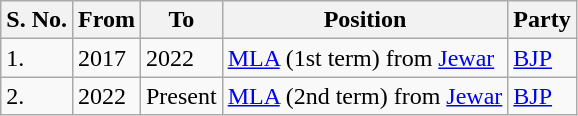<table class="wikitable sortable">
<tr>
<th>S. No.</th>
<th>From</th>
<th>To</th>
<th>Position</th>
<th>Party</th>
</tr>
<tr>
<td>1.</td>
<td>2017</td>
<td>2022</td>
<td><a href='#'>MLA</a> (1st term) from <a href='#'>Jewar</a></td>
<td><a href='#'>BJP</a></td>
</tr>
<tr>
<td>2.</td>
<td>2022</td>
<td>Present</td>
<td><a href='#'>MLA</a> (2nd term) from <a href='#'>Jewar</a></td>
<td><a href='#'>BJP</a></td>
</tr>
</table>
